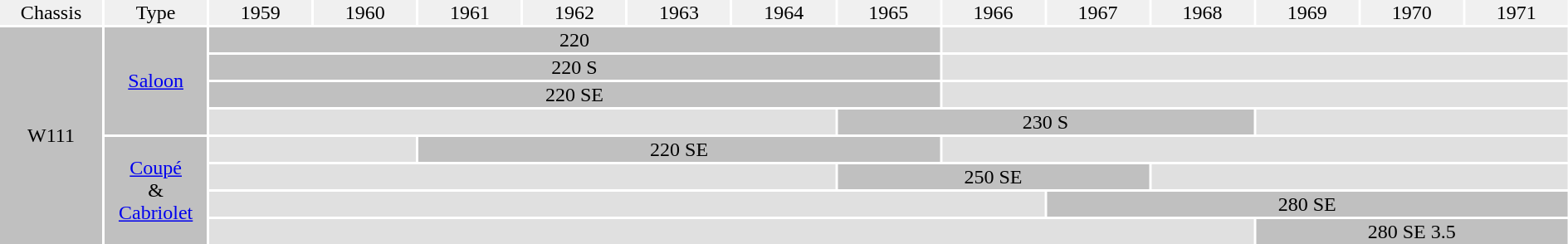<table style="margin:0 auto;" class="toccolours" align="left">
<tr style="background:#F0F0F0;">
<td align=center width=5%>Chassis</td>
<td align=center width=5%>Type</td>
<td align=center width=5%>1959</td>
<td align=center width=5%>1960</td>
<td align=center width=5%>1961</td>
<td align=center width=5%>1962</td>
<td align=center width=5%>1963</td>
<td align=center width=5%>1964</td>
<td align=center width=5%>1965</td>
<td align=center width=5%>1966</td>
<td align=center width=5%>1967</td>
<td align=center width=5%>1968</td>
<td align=center width=5%>1969</td>
<td align=center width=5%>1970</td>
<td align=center width=5%>1971</td>
</tr>
<tr align=center>
<td rowspan=8 style="background:#C0C0C0;">W111</td>
<td style="background:#C0C0C0;" rowspan=4><a href='#'>Saloon</a></td>
<td colspan=7 style="background:#C0C0C0;">220</td>
<td colspan=6 style="background:#E0E0E0;"></td>
</tr>
<tr align=center>
<td colspan=7 style="background:#C0C0C0;">220 S</td>
<td colspan=6 style="background:#E0E0E0;"></td>
</tr>
<tr align=center>
<td colspan=7 style="background:#C0C0C0;">220 SE</td>
<td colspan=6 style="background:#E0E0E0;"></td>
</tr>
<tr align=center>
<td colspan=6 style="background:#E0E0E0;"></td>
<td colspan=4 style="background:#C0C0C0;">230 S</td>
<td colspan=3 style="background:#E0E0E0;"></td>
</tr>
<tr align=center>
<td style="background:#C0C0C0;" rowspan=5><a href='#'>Coupé</a><br>& <br><a href='#'>Cabriolet</a></td>
<td colspan=2 style="background:#E0E0E0;"></td>
<td colspan=5 style="background:#C0C0C0;">220 SE</td>
<td colspan=6 style="background:#E0E0E0;"></td>
</tr>
<tr align=center>
<td colspan=6 style="background:#E0E0E0;"></td>
<td colspan=3 style="background:#C0C0C0;">250 SE</td>
<td colspan=4 style="background:#E0E0E0;"></td>
</tr>
<tr align=center>
<td colspan=8 style="background:#E0E0E0;"></td>
<td colspan=5 style="background:#C0C0C0;">280 SE</td>
</tr>
<tr align=center>
<td colspan=10 style="background:#E0E0E0;"></td>
<td colspan=3 style="background:#C0C0C0;">280 SE 3.5</td>
</tr>
</table>
